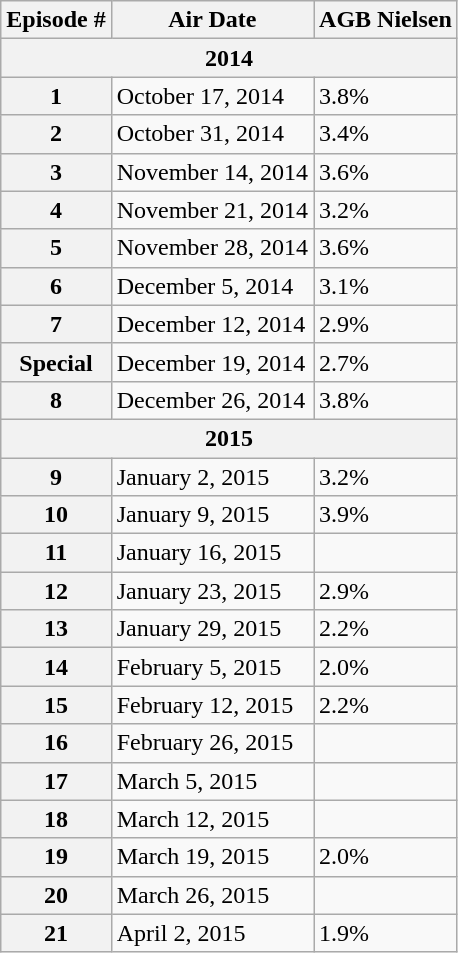<table class="wikitable">
<tr>
<th>Episode #</th>
<th>Air Date</th>
<th>AGB Nielsen</th>
</tr>
<tr>
<th colspan="3">2014</th>
</tr>
<tr>
<th>1</th>
<td>October 17, 2014</td>
<td>3.8%</td>
</tr>
<tr>
<th>2</th>
<td>October 31, 2014</td>
<td>3.4%</td>
</tr>
<tr>
<th>3</th>
<td>November 14, 2014</td>
<td>3.6%</td>
</tr>
<tr>
<th>4</th>
<td>November 21, 2014</td>
<td>3.2%</td>
</tr>
<tr>
<th>5</th>
<td>November 28, 2014</td>
<td>3.6%</td>
</tr>
<tr>
<th>6</th>
<td>December 5, 2014</td>
<td>3.1%</td>
</tr>
<tr>
<th>7</th>
<td>December 12, 2014</td>
<td>2.9%</td>
</tr>
<tr>
<th>Special</th>
<td>December 19, 2014</td>
<td>2.7%</td>
</tr>
<tr>
<th>8</th>
<td>December 26, 2014</td>
<td>3.8%</td>
</tr>
<tr>
<th colspan="3">2015</th>
</tr>
<tr>
<th>9</th>
<td>January 2, 2015</td>
<td>3.2%</td>
</tr>
<tr>
<th>10</th>
<td>January 9, 2015</td>
<td>3.9%</td>
</tr>
<tr>
<th>11</th>
<td>January 16, 2015</td>
<td></td>
</tr>
<tr>
<th>12</th>
<td>January 23, 2015</td>
<td>2.9%</td>
</tr>
<tr>
<th>13</th>
<td>January 29, 2015</td>
<td>2.2%</td>
</tr>
<tr>
<th>14</th>
<td>February 5, 2015</td>
<td>2.0%</td>
</tr>
<tr>
<th>15</th>
<td>February 12, 2015</td>
<td>2.2%</td>
</tr>
<tr>
<th>16</th>
<td>February 26, 2015</td>
<td></td>
</tr>
<tr>
<th>17</th>
<td>March 5, 2015</td>
<td></td>
</tr>
<tr>
<th>18</th>
<td>March 12, 2015</td>
<td></td>
</tr>
<tr>
<th>19</th>
<td>March 19, 2015</td>
<td>2.0%</td>
</tr>
<tr>
<th>20</th>
<td>March 26, 2015</td>
<td></td>
</tr>
<tr>
<th>21</th>
<td>April 2, 2015</td>
<td>1.9%</td>
</tr>
</table>
